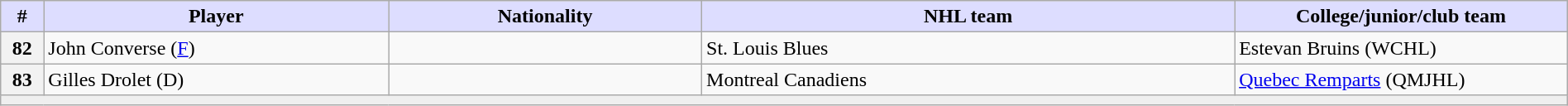<table class="wikitable" style="width: 100%">
<tr>
<th style="background:#ddf; width:2.75%;">#</th>
<th style="background:#ddf; width:22.0%;">Player</th>
<th style="background:#ddf; width:20.0%;">Nationality</th>
<th style="background:#ddf; width:34.0%;">NHL team</th>
<th style="background:#ddf; width:100.0%;">College/junior/club team</th>
</tr>
<tr>
<th>82</th>
<td>John Converse (<a href='#'>F</a>)</td>
<td></td>
<td>St. Louis Blues</td>
<td>Estevan Bruins (WCHL)</td>
</tr>
<tr>
<th>83</th>
<td>Gilles Drolet (D)</td>
<td></td>
<td>Montreal Canadiens</td>
<td><a href='#'>Quebec Remparts</a> (QMJHL)</td>
</tr>
<tr>
<td align=center colspan="6" bgcolor="#efefef"></td>
</tr>
</table>
